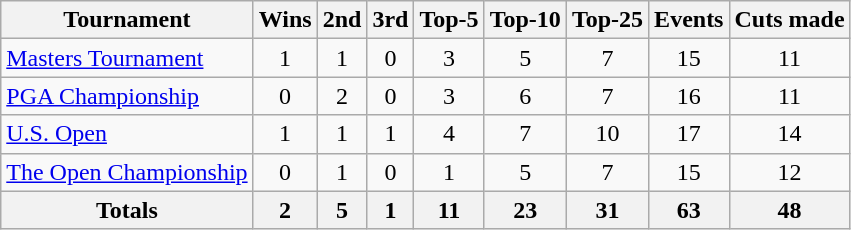<table class=wikitable style=text-align:center>
<tr>
<th>Tournament</th>
<th>Wins</th>
<th>2nd</th>
<th>3rd</th>
<th>Top-5</th>
<th>Top-10</th>
<th>Top-25</th>
<th>Events</th>
<th>Cuts made</th>
</tr>
<tr>
<td align=left><a href='#'>Masters Tournament</a></td>
<td>1</td>
<td>1</td>
<td>0</td>
<td>3</td>
<td>5</td>
<td>7</td>
<td>15</td>
<td>11</td>
</tr>
<tr>
<td align=left><a href='#'>PGA Championship</a></td>
<td>0</td>
<td>2</td>
<td>0</td>
<td>3</td>
<td>6</td>
<td>7</td>
<td>16</td>
<td>11</td>
</tr>
<tr>
<td align=left><a href='#'>U.S. Open</a></td>
<td>1</td>
<td>1</td>
<td>1</td>
<td>4</td>
<td>7</td>
<td>10</td>
<td>17</td>
<td>14</td>
</tr>
<tr>
<td align=left><a href='#'>The Open Championship</a></td>
<td>0</td>
<td>1</td>
<td>0</td>
<td>1</td>
<td>5</td>
<td>7</td>
<td>15</td>
<td>12</td>
</tr>
<tr>
<th>Totals</th>
<th>2</th>
<th>5</th>
<th>1</th>
<th>11</th>
<th>23</th>
<th>31</th>
<th>63</th>
<th>48</th>
</tr>
</table>
